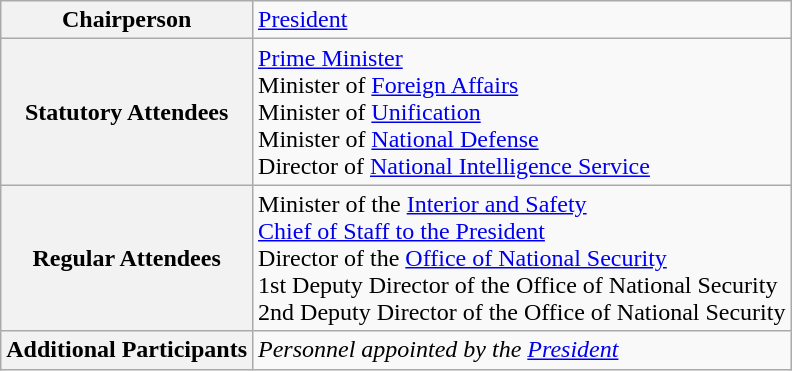<table class=wikitable>
<tr>
<th>Chairperson</th>
<td><a href='#'>President</a></td>
</tr>
<tr>
<th>Statutory Attendees</th>
<td><a href='#'>Prime Minister</a><br>Minister of <a href='#'>Foreign Affairs</a><br>Minister of <a href='#'>Unification</a><br>Minister of <a href='#'>National Defense</a><br>Director of <a href='#'>National Intelligence Service</a></td>
</tr>
<tr>
<th>Regular Attendees</th>
<td>Minister of the <a href='#'>Interior and Safety</a><br><a href='#'>Chief of Staff to the President</a><br>Director of the <a href='#'>Office of National Security</a><br>1st Deputy Director of the Office of National Security<br>2nd Deputy Director of the Office of National Security</td>
</tr>
<tr>
<th>Additional Participants</th>
<td><em>Personnel appointed by the <a href='#'>President</a></em></td>
</tr>
</table>
